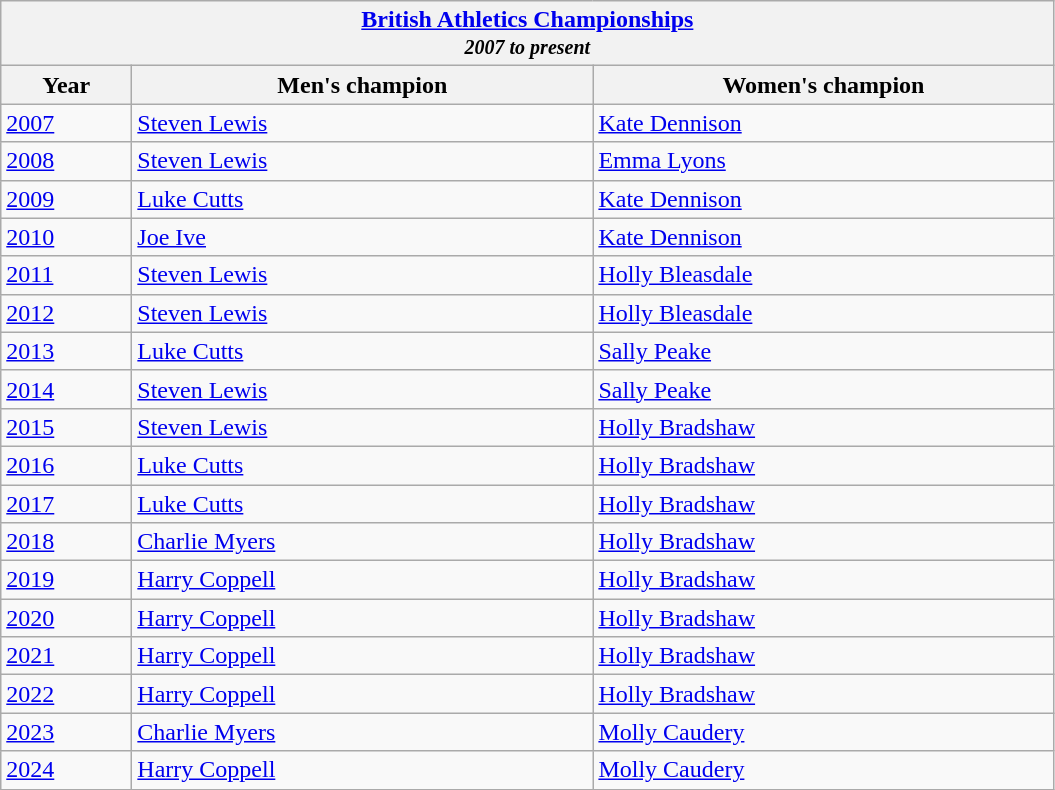<table class="wikitable">
<tr>
<th colspan="3"><a href='#'>British Athletics Championships</a><br><em><small>2007 to present</small></em></th>
</tr>
<tr>
<th width=80>Year</th>
<th width=300>Men's champion</th>
<th width=300>Women's champion</th>
</tr>
<tr>
<td><a href='#'>2007</a></td>
<td><a href='#'>Steven Lewis</a></td>
<td><a href='#'>Kate Dennison</a></td>
</tr>
<tr>
<td><a href='#'>2008</a></td>
<td><a href='#'>Steven Lewis</a></td>
<td><a href='#'>Emma Lyons</a></td>
</tr>
<tr>
<td><a href='#'>2009</a></td>
<td><a href='#'>Luke Cutts</a></td>
<td><a href='#'>Kate Dennison</a></td>
</tr>
<tr>
<td><a href='#'>2010</a></td>
<td><a href='#'>Joe Ive</a></td>
<td><a href='#'>Kate Dennison</a></td>
</tr>
<tr>
<td><a href='#'>2011</a></td>
<td><a href='#'>Steven Lewis</a></td>
<td><a href='#'>Holly Bleasdale</a></td>
</tr>
<tr>
<td><a href='#'>2012</a></td>
<td><a href='#'>Steven Lewis</a></td>
<td><a href='#'>Holly Bleasdale</a></td>
</tr>
<tr>
<td><a href='#'>2013</a></td>
<td><a href='#'>Luke Cutts</a></td>
<td><a href='#'>Sally Peake</a></td>
</tr>
<tr>
<td><a href='#'>2014</a></td>
<td><a href='#'>Steven Lewis</a></td>
<td><a href='#'>Sally Peake</a></td>
</tr>
<tr>
<td><a href='#'>2015</a></td>
<td><a href='#'>Steven Lewis</a></td>
<td><a href='#'>Holly Bradshaw</a></td>
</tr>
<tr>
<td><a href='#'>2016</a></td>
<td><a href='#'>Luke Cutts</a></td>
<td><a href='#'>Holly Bradshaw</a></td>
</tr>
<tr>
<td><a href='#'>2017</a></td>
<td><a href='#'>Luke Cutts</a></td>
<td><a href='#'>Holly Bradshaw</a></td>
</tr>
<tr>
<td><a href='#'>2018</a></td>
<td><a href='#'>Charlie Myers</a></td>
<td><a href='#'>Holly Bradshaw</a></td>
</tr>
<tr>
<td><a href='#'>2019</a></td>
<td><a href='#'>Harry Coppell</a></td>
<td><a href='#'>Holly Bradshaw</a></td>
</tr>
<tr>
<td><a href='#'>2020</a></td>
<td><a href='#'>Harry Coppell</a></td>
<td><a href='#'>Holly Bradshaw</a></td>
</tr>
<tr>
<td><a href='#'>2021</a></td>
<td><a href='#'>Harry Coppell</a></td>
<td><a href='#'>Holly Bradshaw</a></td>
</tr>
<tr>
<td><a href='#'>2022</a></td>
<td><a href='#'>Harry Coppell</a></td>
<td><a href='#'>Holly Bradshaw</a></td>
</tr>
<tr>
<td><a href='#'>2023</a></td>
<td><a href='#'>Charlie Myers</a></td>
<td><a href='#'>Molly Caudery</a></td>
</tr>
<tr>
<td><a href='#'>2024</a></td>
<td><a href='#'>Harry Coppell</a></td>
<td><a href='#'>Molly Caudery</a></td>
</tr>
</table>
